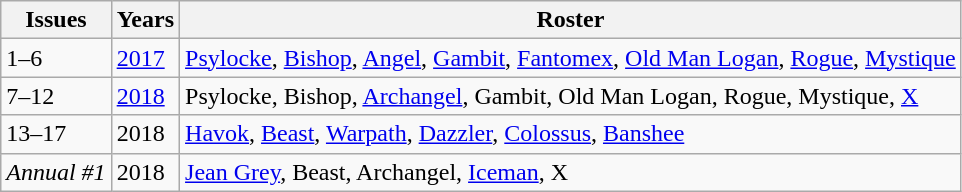<table class="wikitable">
<tr>
<th>Issues</th>
<th>Years</th>
<th>Roster</th>
</tr>
<tr>
<td>1–6</td>
<td><a href='#'>2017</a></td>
<td><a href='#'>Psylocke</a>, <a href='#'>Bishop</a>, <a href='#'>Angel</a>, <a href='#'>Gambit</a>, <a href='#'>Fantomex</a>, <a href='#'>Old Man Logan</a>, <a href='#'>Rogue</a>, <a href='#'>Mystique</a></td>
</tr>
<tr>
<td>7–12</td>
<td><a href='#'>2018</a></td>
<td>Psylocke, Bishop, <a href='#'>Archangel</a>, Gambit, Old Man Logan, Rogue, Mystique, <a href='#'>X</a></td>
</tr>
<tr>
<td>13–17</td>
<td>2018</td>
<td><a href='#'>Havok</a>, <a href='#'>Beast</a>, <a href='#'>Warpath</a>, <a href='#'>Dazzler</a>, <a href='#'>Colossus</a>,  <a href='#'>Banshee</a></td>
</tr>
<tr>
<td><em>Annual #1</em></td>
<td>2018</td>
<td><a href='#'>Jean Grey</a>, Beast, Archangel, <a href='#'>Iceman</a>, X</td>
</tr>
</table>
